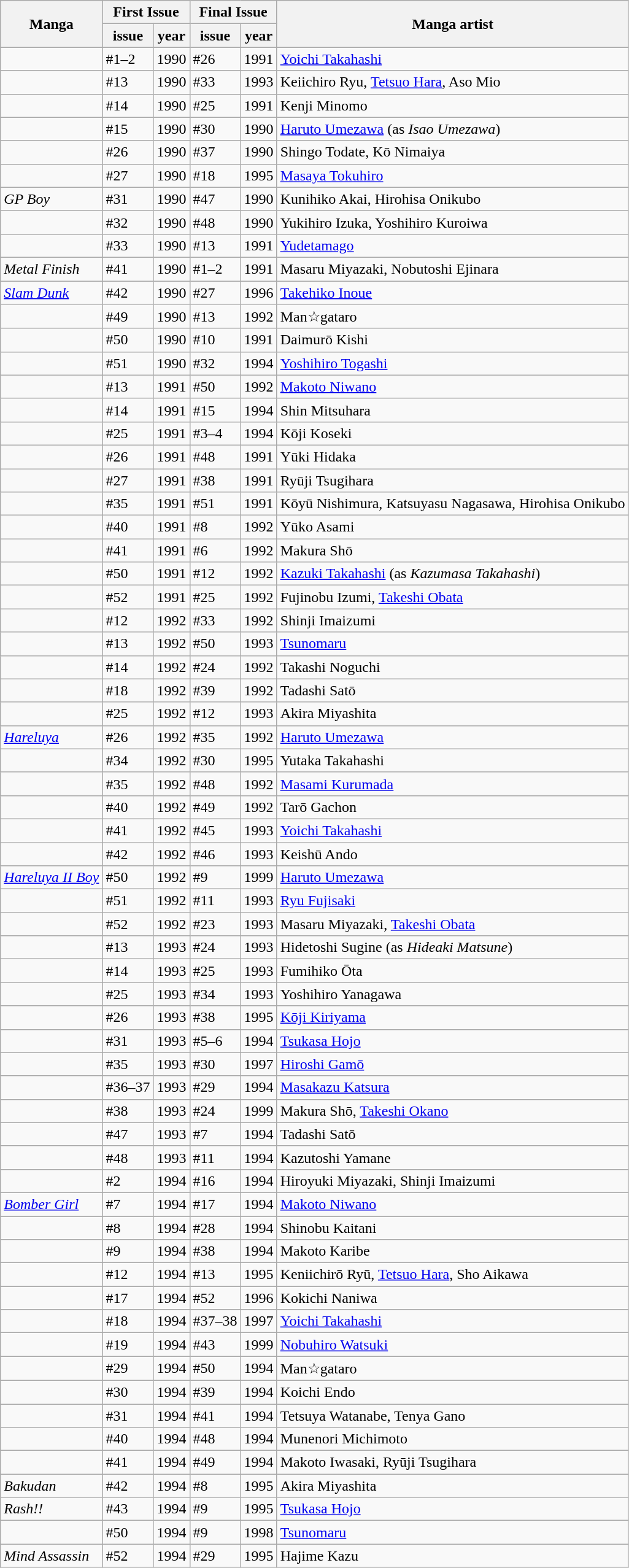<table class="wikitable sortable">
<tr>
<th rowspan="2" scope="col">Manga</th>
<th colspan="2" scope="col">First Issue</th>
<th colspan="2" scope="col">Final Issue</th>
<th rowspan="2" scope="col">Manga artist</th>
</tr>
<tr>
<th scope="col">issue</th>
<th scope="col">year</th>
<th scope="col">issue</th>
<th scope="col">year</th>
</tr>
<tr>
<td></td>
<td>#1–2</td>
<td>1990</td>
<td>#26</td>
<td>1991</td>
<td><a href='#'>Yoichi Takahashi</a></td>
</tr>
<tr>
<td></td>
<td>#13</td>
<td>1990</td>
<td>#33</td>
<td>1993</td>
<td>Keiichiro Ryu, <a href='#'>Tetsuo Hara</a>, Aso Mio</td>
</tr>
<tr>
<td></td>
<td>#14</td>
<td>1990</td>
<td>#25</td>
<td>1991</td>
<td>Kenji Minomo</td>
</tr>
<tr>
<td></td>
<td>#15</td>
<td>1990</td>
<td>#30</td>
<td>1990</td>
<td><a href='#'>Haruto Umezawa</a> (as <em>Isao Umezawa</em>)</td>
</tr>
<tr>
<td></td>
<td>#26</td>
<td>1990</td>
<td>#37</td>
<td>1990</td>
<td>Shingo Todate, Kō Nimaiya</td>
</tr>
<tr>
<td></td>
<td>#27</td>
<td>1990</td>
<td>#18</td>
<td>1995</td>
<td><a href='#'>Masaya Tokuhiro</a></td>
</tr>
<tr>
<td><em>GP Boy</em></td>
<td>#31</td>
<td>1990</td>
<td>#47</td>
<td>1990</td>
<td>Kunihiko Akai, Hirohisa Onikubo</td>
</tr>
<tr>
<td></td>
<td>#32</td>
<td>1990</td>
<td>#48</td>
<td>1990</td>
<td>Yukihiro Izuka, Yoshihiro Kuroiwa</td>
</tr>
<tr>
<td></td>
<td>#33</td>
<td>1990</td>
<td>#13</td>
<td>1991</td>
<td><a href='#'>Yudetamago</a></td>
</tr>
<tr>
<td><em>Metal Finish</em></td>
<td>#41</td>
<td>1990</td>
<td>#1–2</td>
<td>1991</td>
<td>Masaru Miyazaki, Nobutoshi Ejinara</td>
</tr>
<tr>
<td><em><a href='#'>Slam Dunk</a></em></td>
<td>#42</td>
<td>1990</td>
<td>#27</td>
<td>1996</td>
<td><a href='#'>Takehiko Inoue</a></td>
</tr>
<tr>
<td></td>
<td>#49</td>
<td>1990</td>
<td>#13</td>
<td>1992</td>
<td>Man☆gataro</td>
</tr>
<tr>
<td></td>
<td>#50</td>
<td>1990</td>
<td>#10</td>
<td>1991</td>
<td>Daimurō Kishi</td>
</tr>
<tr>
<td></td>
<td>#51</td>
<td>1990</td>
<td>#32</td>
<td>1994</td>
<td><a href='#'>Yoshihiro Togashi</a></td>
</tr>
<tr>
<td></td>
<td>#13</td>
<td>1991</td>
<td>#50</td>
<td>1992</td>
<td><a href='#'>Makoto Niwano</a></td>
</tr>
<tr>
<td></td>
<td>#14</td>
<td>1991</td>
<td>#15</td>
<td>1994</td>
<td>Shin Mitsuhara</td>
</tr>
<tr>
<td></td>
<td>#25</td>
<td>1991</td>
<td>#3–4</td>
<td>1994</td>
<td>Kōji Koseki</td>
</tr>
<tr>
<td></td>
<td>#26</td>
<td>1991</td>
<td>#48</td>
<td>1991</td>
<td>Yūki Hidaka</td>
</tr>
<tr>
<td></td>
<td>#27</td>
<td>1991</td>
<td>#38</td>
<td>1991</td>
<td>Ryūji Tsugihara</td>
</tr>
<tr>
<td></td>
<td>#35</td>
<td>1991</td>
<td>#51</td>
<td>1991</td>
<td>Kōyū Nishimura, Katsuyasu Nagasawa, Hirohisa Onikubo</td>
</tr>
<tr>
<td></td>
<td>#40</td>
<td>1991</td>
<td>#8</td>
<td>1992</td>
<td>Yūko Asami</td>
</tr>
<tr>
<td></td>
<td>#41</td>
<td>1991</td>
<td>#6</td>
<td>1992</td>
<td>Makura Shō</td>
</tr>
<tr>
<td></td>
<td>#50</td>
<td>1991</td>
<td>#12</td>
<td>1992</td>
<td><a href='#'>Kazuki Takahashi</a> (as <em>Kazumasa Takahashi</em>)</td>
</tr>
<tr>
<td></td>
<td>#52</td>
<td>1991</td>
<td>#25</td>
<td>1992</td>
<td>Fujinobu Izumi, <a href='#'>Takeshi Obata</a></td>
</tr>
<tr>
<td></td>
<td>#12</td>
<td>1992</td>
<td>#33</td>
<td>1992</td>
<td>Shinji Imaizumi</td>
</tr>
<tr>
<td></td>
<td>#13</td>
<td>1992</td>
<td>#50</td>
<td>1993</td>
<td><a href='#'>Tsunomaru</a></td>
</tr>
<tr>
<td></td>
<td>#14</td>
<td>1992</td>
<td>#24</td>
<td>1992</td>
<td>Takashi Noguchi</td>
</tr>
<tr>
<td></td>
<td>#18</td>
<td>1992</td>
<td>#39</td>
<td>1992</td>
<td>Tadashi Satō</td>
</tr>
<tr>
<td></td>
<td>#25</td>
<td>1992</td>
<td>#12</td>
<td>1993</td>
<td>Akira Miyashita</td>
</tr>
<tr>
<td><em><a href='#'>Hareluya</a></em></td>
<td>#26</td>
<td>1992</td>
<td>#35</td>
<td>1992</td>
<td><a href='#'>Haruto Umezawa</a></td>
</tr>
<tr>
<td></td>
<td>#34</td>
<td>1992</td>
<td>#30</td>
<td>1995</td>
<td>Yutaka Takahashi</td>
</tr>
<tr>
<td></td>
<td>#35</td>
<td>1992</td>
<td>#48</td>
<td>1992</td>
<td><a href='#'>Masami Kurumada</a></td>
</tr>
<tr>
<td></td>
<td>#40</td>
<td>1992</td>
<td>#49</td>
<td>1992</td>
<td>Tarō Gachon</td>
</tr>
<tr>
<td></td>
<td>#41</td>
<td>1992</td>
<td>#45</td>
<td>1993</td>
<td><a href='#'>Yoichi Takahashi</a></td>
</tr>
<tr>
<td></td>
<td>#42</td>
<td>1992</td>
<td>#46</td>
<td>1993</td>
<td>Keishū Ando</td>
</tr>
<tr>
<td><em><a href='#'>Hareluya II Boy</a></em></td>
<td>#50</td>
<td>1992</td>
<td>#9</td>
<td>1999</td>
<td><a href='#'>Haruto Umezawa</a></td>
</tr>
<tr>
<td></td>
<td>#51</td>
<td>1992</td>
<td>#11</td>
<td>1993</td>
<td><a href='#'>Ryu Fujisaki</a></td>
</tr>
<tr>
<td></td>
<td>#52</td>
<td>1992</td>
<td>#23</td>
<td>1993</td>
<td>Masaru Miyazaki, <a href='#'>Takeshi Obata</a></td>
</tr>
<tr>
<td></td>
<td>#13</td>
<td>1993</td>
<td>#24</td>
<td>1993</td>
<td>Hidetoshi Sugine (as <em>Hideaki Matsune</em>)</td>
</tr>
<tr>
<td></td>
<td>#14</td>
<td>1993</td>
<td>#25</td>
<td>1993</td>
<td>Fumihiko Ōta</td>
</tr>
<tr>
<td></td>
<td>#25</td>
<td>1993</td>
<td>#34</td>
<td>1993</td>
<td>Yoshihiro Yanagawa</td>
</tr>
<tr>
<td></td>
<td>#26</td>
<td>1993</td>
<td>#38</td>
<td>1995</td>
<td><a href='#'>Kōji Kiriyama</a></td>
</tr>
<tr>
<td></td>
<td>#31</td>
<td>1993</td>
<td>#5–6</td>
<td>1994</td>
<td><a href='#'>Tsukasa Hojo</a></td>
</tr>
<tr>
<td></td>
<td>#35</td>
<td>1993</td>
<td>#30</td>
<td>1997</td>
<td><a href='#'>Hiroshi Gamō</a></td>
</tr>
<tr>
<td></td>
<td>#36–37</td>
<td>1993</td>
<td>#29</td>
<td>1994</td>
<td><a href='#'>Masakazu Katsura</a></td>
</tr>
<tr>
<td></td>
<td>#38</td>
<td>1993</td>
<td>#24</td>
<td>1999</td>
<td>Makura Shō, <a href='#'>Takeshi Okano</a></td>
</tr>
<tr>
<td></td>
<td>#47</td>
<td>1993</td>
<td>#7</td>
<td>1994</td>
<td>Tadashi Satō</td>
</tr>
<tr>
<td></td>
<td>#48</td>
<td>1993</td>
<td>#11</td>
<td>1994</td>
<td>Kazutoshi Yamane</td>
</tr>
<tr>
<td></td>
<td>#2</td>
<td>1994</td>
<td>#16</td>
<td>1994</td>
<td>Hiroyuki Miyazaki, Shinji Imaizumi</td>
</tr>
<tr>
<td><em><a href='#'>Bomber Girl</a></em></td>
<td>#7</td>
<td>1994</td>
<td>#17</td>
<td>1994</td>
<td><a href='#'>Makoto Niwano</a></td>
</tr>
<tr>
<td></td>
<td>#8</td>
<td>1994</td>
<td>#28</td>
<td>1994</td>
<td>Shinobu Kaitani</td>
</tr>
<tr>
<td></td>
<td>#9</td>
<td>1994</td>
<td>#38</td>
<td>1994</td>
<td>Makoto Karibe</td>
</tr>
<tr>
<td></td>
<td>#12</td>
<td>1994</td>
<td>#13</td>
<td>1995</td>
<td>Keniichirō Ryū, <a href='#'>Tetsuo Hara</a>, Sho Aikawa</td>
</tr>
<tr>
<td></td>
<td>#17</td>
<td>1994</td>
<td>#52</td>
<td>1996</td>
<td>Kokichi Naniwa</td>
</tr>
<tr>
<td></td>
<td>#18</td>
<td>1994</td>
<td>#37–38</td>
<td>1997</td>
<td><a href='#'>Yoichi Takahashi</a></td>
</tr>
<tr>
<td></td>
<td>#19</td>
<td>1994</td>
<td>#43</td>
<td>1999</td>
<td><a href='#'>Nobuhiro Watsuki</a></td>
</tr>
<tr>
<td></td>
<td>#29</td>
<td>1994</td>
<td>#50</td>
<td>1994</td>
<td>Man☆gataro</td>
</tr>
<tr>
<td></td>
<td>#30</td>
<td>1994</td>
<td>#39</td>
<td>1994</td>
<td>Koichi Endo</td>
</tr>
<tr>
<td></td>
<td>#31</td>
<td>1994</td>
<td>#41</td>
<td>1994</td>
<td>Tetsuya Watanabe, Tenya Gano</td>
</tr>
<tr>
<td></td>
<td>#40</td>
<td>1994</td>
<td>#48</td>
<td>1994</td>
<td>Munenori Michimoto</td>
</tr>
<tr>
<td></td>
<td>#41</td>
<td>1994</td>
<td>#49</td>
<td>1994</td>
<td>Makoto Iwasaki, Ryūji Tsugihara</td>
</tr>
<tr>
<td><em>Bakudan</em></td>
<td>#42</td>
<td>1994</td>
<td>#8</td>
<td>1995</td>
<td>Akira Miyashita</td>
</tr>
<tr>
<td><em>Rash!!</em></td>
<td>#43</td>
<td>1994</td>
<td>#9</td>
<td>1995</td>
<td><a href='#'>Tsukasa Hojo</a></td>
</tr>
<tr>
<td></td>
<td>#50</td>
<td>1994</td>
<td>#9</td>
<td>1998</td>
<td><a href='#'>Tsunomaru</a></td>
</tr>
<tr>
<td><em>Mind Assassin</em></td>
<td>#52</td>
<td>1994</td>
<td>#29</td>
<td>1995</td>
<td>Hajime Kazu</td>
</tr>
</table>
